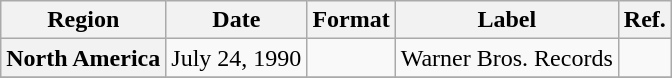<table class="wikitable plainrowheaders">
<tr>
<th scope="col">Region</th>
<th scope="col">Date</th>
<th scope="col">Format</th>
<th scope="col">Label</th>
<th scope="col">Ref.</th>
</tr>
<tr>
<th scope="row">North America</th>
<td>July 24, 1990</td>
<td></td>
<td>Warner Bros. Records</td>
<td></td>
</tr>
<tr>
</tr>
</table>
